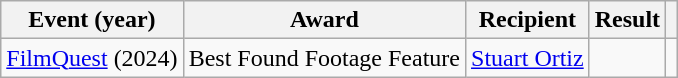<table class="wikitable">
<tr>
<th>Event (year)</th>
<th>Award</th>
<th>Recipient</th>
<th>Result</th>
<th></th>
</tr>
<tr>
<td><a href='#'>FilmQuest</a> (2024)</td>
<td>Best Found Footage Feature</td>
<td><a href='#'>Stuart Ortiz</a></td>
<td></td>
<td></td>
</tr>
</table>
